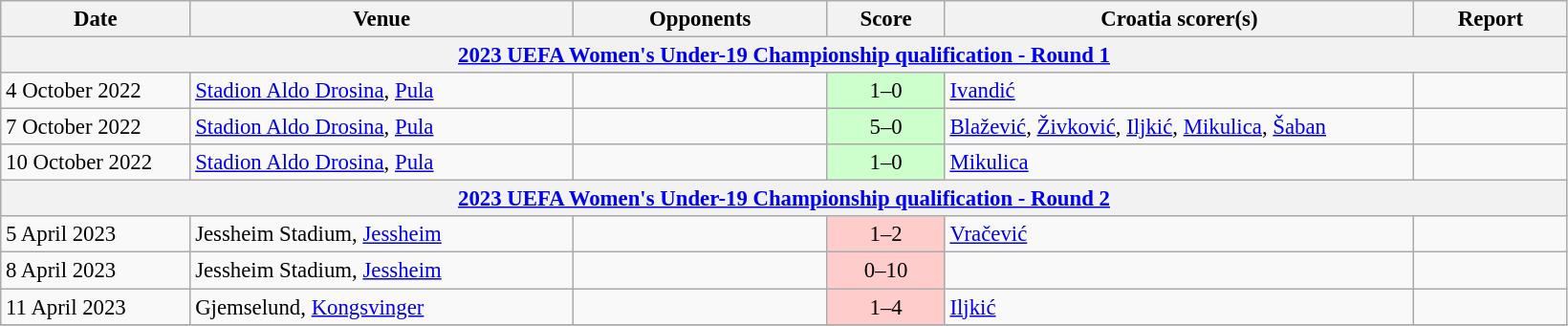<table class="wikitable" style="font-size:95%;">
<tr>
<th width=125>Date</th>
<th width=260>Venue</th>
<th width=170>Opponents</th>
<th width= 75>Score</th>
<th width=320>Croatia scorer(s)</th>
<th width=100>Report</th>
</tr>
<tr>
<th colspan=7><a href='#'>2023 UEFA Women's Under-19 Championship qualification - Round 1</a></th>
</tr>
<tr>
<td>4 October 2022</td>
<td><a href='#'>Stadion Aldo Drosina</a>, <a href='#'>Pula</a></td>
<td></td>
<td align=center bgcolor=#CCFFCC>1–0</td>
<td><a href='#'>Ivandić</a></td>
<td></td>
</tr>
<tr>
<td>7 October 2022</td>
<td><a href='#'>Stadion Aldo Drosina</a>, <a href='#'>Pula</a></td>
<td></td>
<td align=center bgcolor=#CCFFCC>5–0</td>
<td><a href='#'>Blažević</a>, <a href='#'>Živković</a>, <a href='#'>Iljkić</a>, <a href='#'>Mikulica</a>, <a href='#'>Šaban</a></td>
<td></td>
</tr>
<tr>
<td>10 October 2022</td>
<td><a href='#'>Stadion Aldo Drosina</a>, <a href='#'>Pula</a></td>
<td></td>
<td align=center bgcolor=#CCFFCC>1–0</td>
<td><a href='#'>Mikulica</a></td>
<td></td>
</tr>
<tr>
<th colspan=7><a href='#'>2023 UEFA Women's Under-19 Championship qualification - Round 2</a></th>
</tr>
<tr>
<td>5 April 2023</td>
<td>Jessheim Stadium, <a href='#'>Jessheim</a></td>
<td></td>
<td align="center" bgcolor="#FFCCCC">1–2</td>
<td><a href='#'>Vračević</a></td>
<td></td>
</tr>
<tr>
<td>8 April 2023</td>
<td>Jessheim Stadium, <a href='#'>Jessheim</a></td>
<td></td>
<td align="center" bgcolor="#FFCCCC">0–10</td>
<td></td>
<td></td>
</tr>
<tr>
<td>11 April 2023</td>
<td>Gjemselund, <a href='#'>Kongsvinger</a></td>
<td></td>
<td align="center" bgcolor="#FFCCCC">1–4</td>
<td><a href='#'>Iljkić</a></td>
<td></td>
</tr>
<tr>
</tr>
</table>
